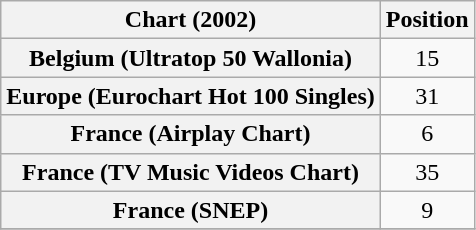<table class="wikitable sortable plainrowheaders">
<tr>
<th>Chart (2002)</th>
<th>Position</th>
</tr>
<tr>
<th scope="row">Belgium (Ultratop 50 Wallonia)</th>
<td align="center">15</td>
</tr>
<tr>
<th scope="row">Europe (Eurochart Hot 100 Singles)</th>
<td align="center">31</td>
</tr>
<tr>
<th scope="row">France (Airplay Chart)</th>
<td align="center">6</td>
</tr>
<tr>
<th scope="row">France (TV Music Videos Chart)</th>
<td align="center">35</td>
</tr>
<tr>
<th scope="row">France (SNEP)</th>
<td align="center">9</td>
</tr>
<tr>
</tr>
</table>
